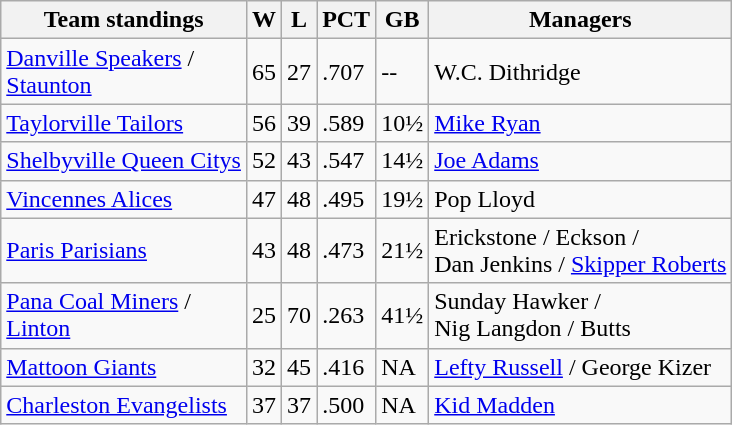<table class="wikitable">
<tr>
<th>Team standings</th>
<th>W</th>
<th>L</th>
<th>PCT</th>
<th>GB</th>
<th>Managers</th>
</tr>
<tr>
<td><a href='#'>Danville Speakers</a> /<br><a href='#'>Staunton</a></td>
<td>65</td>
<td>27</td>
<td>.707</td>
<td>--</td>
<td>W.C. Dithridge</td>
</tr>
<tr>
<td><a href='#'>Taylorville Tailors</a></td>
<td>56</td>
<td>39</td>
<td>.589</td>
<td>10½</td>
<td><a href='#'>Mike Ryan</a></td>
</tr>
<tr>
<td><a href='#'>Shelbyville Queen Citys</a></td>
<td>52</td>
<td>43</td>
<td>.547</td>
<td>14½</td>
<td><a href='#'>Joe Adams</a></td>
</tr>
<tr>
<td><a href='#'>Vincennes Alices</a></td>
<td>47</td>
<td>48</td>
<td>.495</td>
<td>19½</td>
<td>Pop Lloyd</td>
</tr>
<tr>
<td><a href='#'>Paris Parisians</a></td>
<td>43</td>
<td>48</td>
<td>.473</td>
<td>21½</td>
<td>Erickstone / Eckson /<br> Dan Jenkins / <a href='#'>Skipper Roberts</a></td>
</tr>
<tr>
<td><a href='#'>Pana Coal Miners</a> /<br><a href='#'>Linton</a></td>
<td>25</td>
<td>70</td>
<td>.263</td>
<td>41½</td>
<td>Sunday Hawker /<br> Nig Langdon / Butts</td>
</tr>
<tr>
<td><a href='#'>Mattoon Giants</a></td>
<td>32</td>
<td>45</td>
<td>.416</td>
<td>NA</td>
<td><a href='#'>Lefty Russell</a> / George Kizer</td>
</tr>
<tr>
<td><a href='#'>Charleston Evangelists</a></td>
<td>37</td>
<td>37</td>
<td>.500</td>
<td>NA</td>
<td><a href='#'>Kid Madden</a></td>
</tr>
</table>
